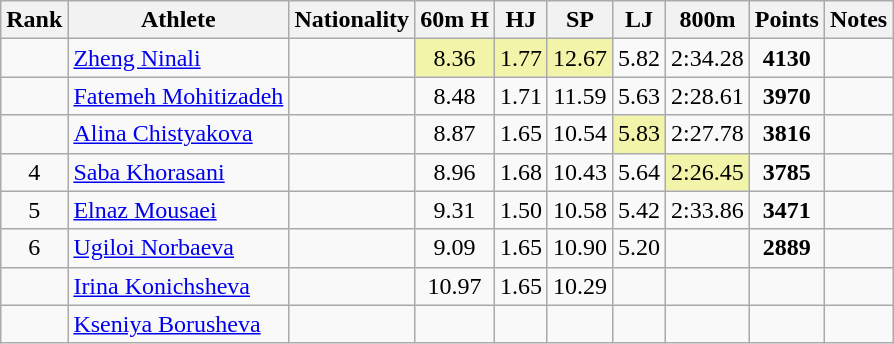<table class="wikitable sortable" style=" text-align:center">
<tr>
<th>Rank</th>
<th>Athlete</th>
<th>Nationality</th>
<th>60m H</th>
<th>HJ</th>
<th>SP</th>
<th>LJ</th>
<th>800m</th>
<th>Points</th>
<th>Notes</th>
</tr>
<tr>
<td></td>
<td align=left><a href='#'>Zheng Ninali</a></td>
<td align=left></td>
<td bgcolor=#F2F5A9>8.36</td>
<td bgcolor=#F2F5A9>1.77</td>
<td bgcolor=#F2F5A9>12.67</td>
<td>5.82</td>
<td>2:34.28</td>
<td><strong>4130</strong></td>
<td></td>
</tr>
<tr>
<td></td>
<td align=left><a href='#'>Fatemeh Mohitizadeh</a></td>
<td align=left></td>
<td>8.48</td>
<td>1.71</td>
<td>11.59</td>
<td>5.63</td>
<td>2:28.61</td>
<td><strong>3970</strong></td>
<td></td>
</tr>
<tr>
<td></td>
<td align=left><a href='#'>Alina Chistyakova</a></td>
<td align=left></td>
<td>8.87</td>
<td>1.65</td>
<td>10.54</td>
<td bgcolor=#F2F5A9>5.83</td>
<td>2:27.78</td>
<td><strong>3816</strong></td>
<td></td>
</tr>
<tr>
<td>4</td>
<td align=left><a href='#'>Saba Khorasani</a></td>
<td align=left></td>
<td>8.96</td>
<td>1.68</td>
<td>10.43</td>
<td>5.64</td>
<td bgcolor=#F2F5A9>2:26.45</td>
<td><strong>3785</strong></td>
<td></td>
</tr>
<tr>
<td>5</td>
<td align=left><a href='#'>Elnaz Mousaei</a></td>
<td align=left></td>
<td>9.31</td>
<td>1.50</td>
<td>10.58</td>
<td>5.42</td>
<td>2:33.86</td>
<td><strong>3471</strong></td>
<td></td>
</tr>
<tr>
<td>6</td>
<td align=left><a href='#'>Ugiloi Norbaeva</a></td>
<td align=left></td>
<td>9.09</td>
<td>1.65</td>
<td>10.90</td>
<td>5.20</td>
<td></td>
<td><strong>2889</strong></td>
<td></td>
</tr>
<tr>
<td></td>
<td align=left><a href='#'>Irina Konichsheva</a></td>
<td align=left></td>
<td>10.97</td>
<td>1.65</td>
<td>10.29</td>
<td></td>
<td></td>
<td><strong></strong></td>
<td></td>
</tr>
<tr>
<td></td>
<td align=left><a href='#'>Kseniya Borusheva</a></td>
<td align=left></td>
<td></td>
<td></td>
<td></td>
<td></td>
<td></td>
<td><strong></strong></td>
<td></td>
</tr>
</table>
